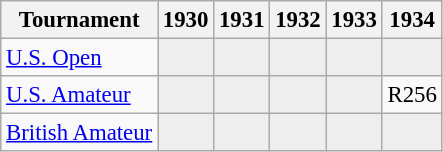<table class="wikitable" style="font-size:95%;text-align:center;">
<tr>
<th>Tournament</th>
<th>1930</th>
<th>1931</th>
<th>1932</th>
<th>1933</th>
<th>1934</th>
</tr>
<tr>
<td align=left><a href='#'>U.S. Open</a></td>
<td style="background:#eeeeee;"></td>
<td style="background:#eeeeee;"></td>
<td style="background:#eeeeee;"></td>
<td style="background:#eeeeee;"></td>
<td style="background:#eeeeee;"></td>
</tr>
<tr>
<td align=left><a href='#'>U.S. Amateur</a></td>
<td style="background:#eeeeee;"></td>
<td style="background:#eeeeee;"></td>
<td style="background:#eeeeee;"></td>
<td style="background:#eeeeee;"></td>
<td>R256</td>
</tr>
<tr>
<td align=left><a href='#'>British Amateur</a></td>
<td style="background:#eeeeee;"></td>
<td style="background:#eeeeee;"></td>
<td style="background:#eeeeee;"></td>
<td style="background:#eeeeee;"></td>
<td style="background:#eeeeee;"></td>
</tr>
</table>
